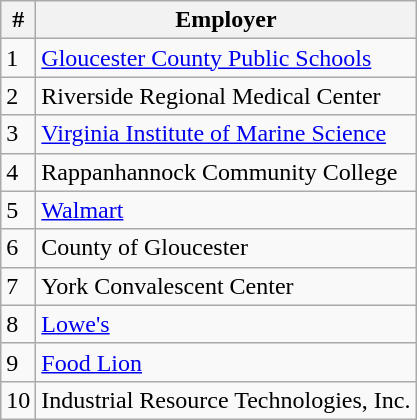<table class="wikitable">
<tr>
<th>#</th>
<th>Employer</th>
</tr>
<tr>
<td>1</td>
<td><a href='#'>Gloucester County Public Schools</a></td>
</tr>
<tr>
<td>2</td>
<td>Riverside Regional Medical Center</td>
</tr>
<tr>
<td>3</td>
<td><a href='#'>Virginia Institute of Marine Science</a></td>
</tr>
<tr>
<td>4</td>
<td>Rappanhannock Community College</td>
</tr>
<tr>
<td>5</td>
<td><a href='#'>Walmart</a></td>
</tr>
<tr>
<td>6</td>
<td>County of Gloucester</td>
</tr>
<tr>
<td>7</td>
<td>York Convalescent Center</td>
</tr>
<tr>
<td>8</td>
<td><a href='#'>Lowe's</a></td>
</tr>
<tr>
<td>9</td>
<td><a href='#'>Food Lion</a></td>
</tr>
<tr>
<td>10</td>
<td>Industrial Resource Technologies, Inc.</td>
</tr>
</table>
